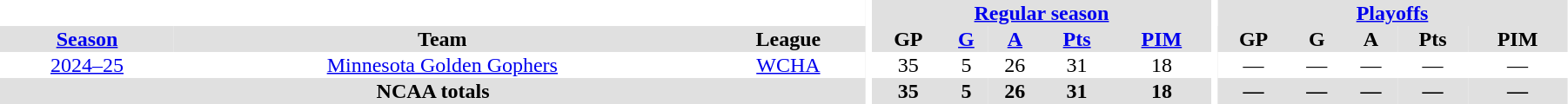<table border="0" cellpadding="1" cellspacing="0" style="text-align:center; width:95%;">
<tr bgcolor="#e0e0e0">
<th colspan="3" bgcolor="#ffffff"></th>
<th rowspan="101" bgcolor="#ffffff"></th>
<th colspan="5"><a href='#'>Regular season</a></th>
<th rowspan="101" bgcolor="#ffffff"></th>
<th colspan="5"><a href='#'>Playoffs</a></th>
</tr>
<tr bgcolor="#e0e0e0">
<th><a href='#'>Season</a></th>
<th>Team</th>
<th>League</th>
<th>GP</th>
<th><a href='#'>G</a></th>
<th><a href='#'>A</a></th>
<th><a href='#'>Pts</a></th>
<th><a href='#'>PIM</a></th>
<th>GP</th>
<th>G</th>
<th>A</th>
<th>Pts</th>
<th>PIM</th>
</tr>
<tr>
<td><a href='#'>2024–25</a></td>
<td><a href='#'>Minnesota Golden Gophers</a></td>
<td><a href='#'>WCHA</a></td>
<td>35</td>
<td>5</td>
<td>26</td>
<td>31</td>
<td>18</td>
<td>—</td>
<td>—</td>
<td>—</td>
<td>—</td>
<td>—</td>
</tr>
<tr bgcolor="#e0e0e0">
<th colspan="3">NCAA totals</th>
<th>35</th>
<th>5</th>
<th>26</th>
<th>31</th>
<th>18</th>
<th>—</th>
<th>—</th>
<th>—</th>
<th>—</th>
<th>—</th>
</tr>
</table>
